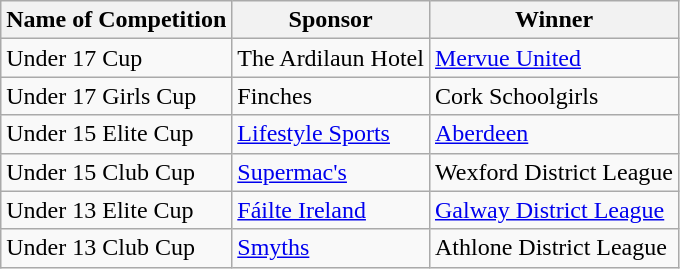<table class="wikitable">
<tr>
<th>Name of Competition</th>
<th>Sponsor</th>
<th>Winner</th>
</tr>
<tr>
<td>Under 17 Cup</td>
<td>The Ardilaun Hotel</td>
<td><a href='#'>Mervue United</a></td>
</tr>
<tr>
<td>Under 17 Girls Cup</td>
<td>Finches</td>
<td>Cork Schoolgirls</td>
</tr>
<tr>
<td>Under 15 Elite Cup</td>
<td><a href='#'>Lifestyle Sports</a></td>
<td><a href='#'>Aberdeen</a></td>
</tr>
<tr>
<td>Under 15 Club Cup</td>
<td><a href='#'>Supermac's</a></td>
<td>Wexford District League</td>
</tr>
<tr>
<td>Under 13 Elite Cup</td>
<td><a href='#'>Fáilte Ireland</a></td>
<td><a href='#'>Galway District League</a></td>
</tr>
<tr>
<td>Under 13 Club Cup</td>
<td><a href='#'>Smyths</a></td>
<td>Athlone District League</td>
</tr>
</table>
